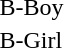<table>
<tr>
<td>B-Boy</td>
<td></td>
<td></td>
<td></td>
</tr>
<tr>
<td>B-Girl</td>
<td></td>
<td></td>
<td></td>
</tr>
</table>
